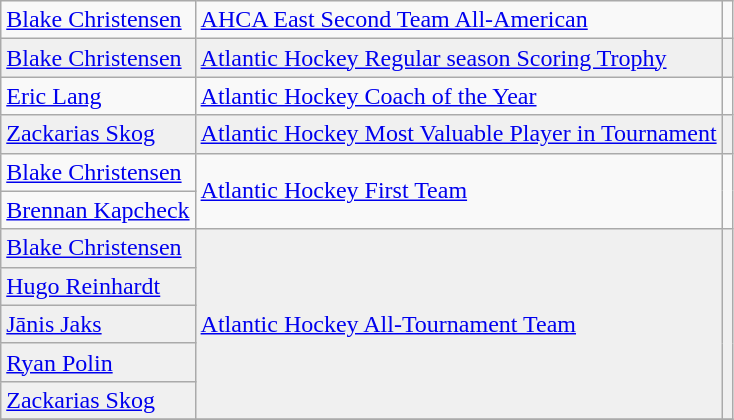<table class="wikitable">
<tr>
<td><a href='#'>Blake Christensen</a></td>
<td><a href='#'>AHCA East Second Team All-American</a></td>
<td></td>
</tr>
<tr bgcolor=f0f0f0>
<td><a href='#'>Blake Christensen</a></td>
<td><a href='#'>Atlantic Hockey Regular season Scoring Trophy</a></td>
<td></td>
</tr>
<tr>
<td><a href='#'>Eric Lang</a></td>
<td><a href='#'>Atlantic Hockey Coach of the Year</a></td>
<td></td>
</tr>
<tr bgcolor=f0f0f0>
<td><a href='#'>Zackarias Skog</a></td>
<td><a href='#'>Atlantic Hockey Most Valuable Player in Tournament</a></td>
<td></td>
</tr>
<tr>
<td><a href='#'>Blake Christensen</a></td>
<td rowspan=2><a href='#'>Atlantic Hockey First Team</a></td>
<td rowspan=2></td>
</tr>
<tr>
<td><a href='#'>Brennan Kapcheck</a></td>
</tr>
<tr bgcolor=f0f0f0>
<td><a href='#'>Blake Christensen</a></td>
<td rowspan=5><a href='#'>Atlantic Hockey All-Tournament Team</a></td>
<td rowspan=5></td>
</tr>
<tr bgcolor=f0f0f0>
<td><a href='#'>Hugo Reinhardt</a></td>
</tr>
<tr bgcolor=f0f0f0>
<td><a href='#'>Jānis Jaks</a></td>
</tr>
<tr bgcolor=f0f0f0>
<td><a href='#'>Ryan Polin</a></td>
</tr>
<tr bgcolor=f0f0f0>
<td><a href='#'>Zackarias Skog</a></td>
</tr>
<tr>
</tr>
</table>
